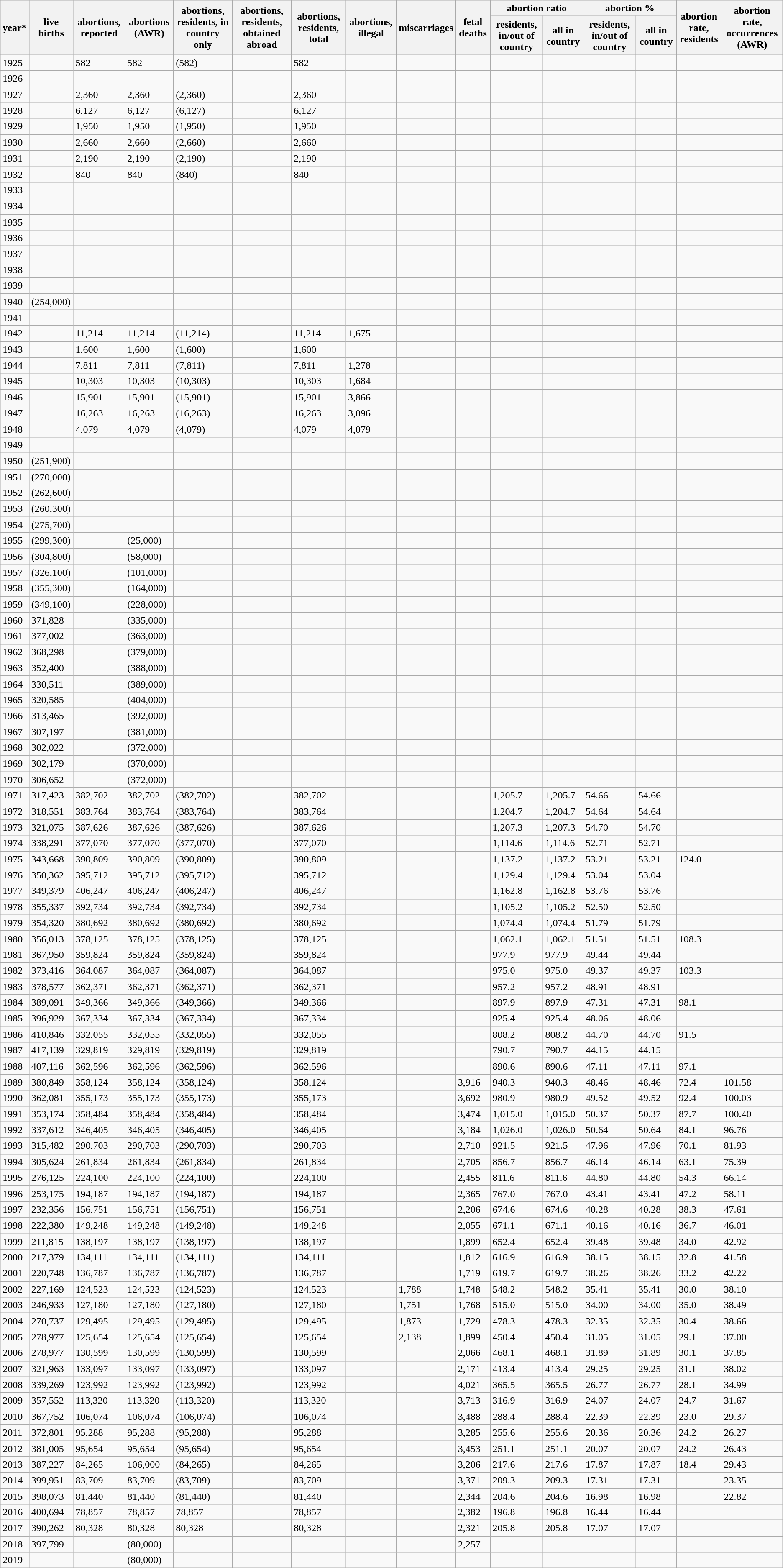<table class="wikitable">
<tr>
<th rowspan="2">year*</th>
<th rowspan="2">live births</th>
<th rowspan="2">abortions, reported</th>
<th rowspan="2">abortions (AWR)</th>
<th rowspan="2">abortions, residents, in country only</th>
<th rowspan="2">abortions, residents, obtained abroad</th>
<th rowspan="2">abortions, residents, total</th>
<th rowspan="2">abortions, illegal</th>
<th rowspan="2">miscarriages</th>
<th rowspan="2">fetal deaths</th>
<th colspan="2">abortion ratio</th>
<th colspan="2">abortion %</th>
<th rowspan="2">abortion<br>rate,
residents</th>
<th rowspan="2">abortion<br>rate, occurrences (AWR)</th>
</tr>
<tr>
<th>residents, in/out of country</th>
<th>all in country</th>
<th>residents, in/out of country</th>
<th>all in country</th>
</tr>
<tr>
<td>1925</td>
<td></td>
<td>582</td>
<td>582</td>
<td>(582)</td>
<td></td>
<td>582</td>
<td></td>
<td></td>
<td></td>
<td></td>
<td></td>
<td></td>
<td></td>
<td></td>
<td></td>
</tr>
<tr>
<td>1926</td>
<td></td>
<td></td>
<td></td>
<td></td>
<td></td>
<td></td>
<td></td>
<td></td>
<td></td>
<td></td>
<td></td>
<td></td>
<td></td>
<td></td>
<td></td>
</tr>
<tr>
<td>1927</td>
<td></td>
<td>2,360</td>
<td>2,360</td>
<td>(2,360)</td>
<td></td>
<td>2,360</td>
<td></td>
<td></td>
<td></td>
<td></td>
<td></td>
<td></td>
<td></td>
<td></td>
<td></td>
</tr>
<tr>
<td>1928</td>
<td></td>
<td>6,127</td>
<td>6,127</td>
<td>(6,127)</td>
<td></td>
<td>6,127</td>
<td></td>
<td></td>
<td></td>
<td></td>
<td></td>
<td></td>
<td></td>
<td></td>
<td></td>
</tr>
<tr>
<td>1929</td>
<td></td>
<td>1,950</td>
<td>1,950</td>
<td>(1,950)</td>
<td></td>
<td>1,950</td>
<td></td>
<td></td>
<td></td>
<td></td>
<td></td>
<td></td>
<td></td>
<td></td>
<td></td>
</tr>
<tr>
<td>1930</td>
<td></td>
<td>2,660</td>
<td>2,660</td>
<td>(2,660)</td>
<td></td>
<td>2,660</td>
<td></td>
<td></td>
<td></td>
<td></td>
<td></td>
<td></td>
<td></td>
<td></td>
<td></td>
</tr>
<tr>
<td>1931</td>
<td></td>
<td>2,190</td>
<td>2,190</td>
<td>(2,190)</td>
<td></td>
<td>2,190</td>
<td></td>
<td></td>
<td></td>
<td></td>
<td></td>
<td></td>
<td></td>
<td></td>
<td></td>
</tr>
<tr>
<td>1932</td>
<td></td>
<td>840</td>
<td>840</td>
<td>(840)</td>
<td></td>
<td>840</td>
<td></td>
<td></td>
<td></td>
<td></td>
<td></td>
<td></td>
<td></td>
<td></td>
<td></td>
</tr>
<tr>
<td>1933</td>
<td></td>
<td></td>
<td></td>
<td></td>
<td></td>
<td></td>
<td></td>
<td></td>
<td></td>
<td></td>
<td></td>
<td></td>
<td></td>
<td></td>
<td></td>
</tr>
<tr>
<td>1934</td>
<td></td>
<td></td>
<td></td>
<td></td>
<td></td>
<td></td>
<td></td>
<td></td>
<td></td>
<td></td>
<td></td>
<td></td>
<td></td>
<td></td>
<td></td>
</tr>
<tr>
<td>1935</td>
<td></td>
<td></td>
<td></td>
<td></td>
<td></td>
<td></td>
<td></td>
<td></td>
<td></td>
<td></td>
<td></td>
<td></td>
<td></td>
<td></td>
<td></td>
</tr>
<tr>
<td>1936</td>
<td></td>
<td></td>
<td></td>
<td></td>
<td></td>
<td></td>
<td></td>
<td></td>
<td></td>
<td></td>
<td></td>
<td></td>
<td></td>
<td></td>
<td></td>
</tr>
<tr>
<td>1937</td>
<td></td>
<td></td>
<td></td>
<td></td>
<td></td>
<td></td>
<td></td>
<td></td>
<td></td>
<td></td>
<td></td>
<td></td>
<td></td>
<td></td>
<td></td>
</tr>
<tr>
<td>1938</td>
<td></td>
<td></td>
<td></td>
<td></td>
<td></td>
<td></td>
<td></td>
<td></td>
<td></td>
<td></td>
<td></td>
<td></td>
<td></td>
<td></td>
<td></td>
</tr>
<tr>
<td>1939</td>
<td></td>
<td></td>
<td></td>
<td></td>
<td></td>
<td></td>
<td></td>
<td></td>
<td></td>
<td></td>
<td></td>
<td></td>
<td></td>
<td></td>
<td></td>
</tr>
<tr>
<td>1940</td>
<td>(254,000)</td>
<td></td>
<td></td>
<td></td>
<td></td>
<td></td>
<td></td>
<td></td>
<td></td>
<td></td>
<td></td>
<td></td>
<td></td>
<td></td>
<td></td>
</tr>
<tr>
<td>1941</td>
<td></td>
<td></td>
<td></td>
<td></td>
<td></td>
<td></td>
<td></td>
<td></td>
<td></td>
<td></td>
<td></td>
<td></td>
<td></td>
<td></td>
<td></td>
</tr>
<tr>
<td>1942</td>
<td></td>
<td>11,214</td>
<td>11,214</td>
<td>(11,214)</td>
<td></td>
<td>11,214</td>
<td>1,675</td>
<td></td>
<td></td>
<td></td>
<td></td>
<td></td>
<td></td>
<td></td>
<td></td>
</tr>
<tr>
<td>1943</td>
<td></td>
<td>1,600</td>
<td>1,600</td>
<td>(1,600)</td>
<td></td>
<td>1,600</td>
<td></td>
<td></td>
<td></td>
<td></td>
<td></td>
<td></td>
<td></td>
<td></td>
<td></td>
</tr>
<tr>
<td>1944</td>
<td></td>
<td>7,811</td>
<td>7,811</td>
<td>(7,811)</td>
<td></td>
<td>7,811</td>
<td>1,278</td>
<td></td>
<td></td>
<td></td>
<td></td>
<td></td>
<td></td>
<td></td>
<td></td>
</tr>
<tr>
<td>1945</td>
<td></td>
<td>10,303</td>
<td>10,303</td>
<td>(10,303)</td>
<td></td>
<td>10,303</td>
<td>1,684</td>
<td></td>
<td></td>
<td></td>
<td></td>
<td></td>
<td></td>
<td></td>
<td></td>
</tr>
<tr>
<td>1946</td>
<td></td>
<td>15,901</td>
<td>15,901</td>
<td>(15,901)</td>
<td></td>
<td>15,901</td>
<td>3,866</td>
<td></td>
<td></td>
<td></td>
<td></td>
<td></td>
<td></td>
<td></td>
<td></td>
</tr>
<tr>
<td>1947</td>
<td></td>
<td>16,263</td>
<td>16,263</td>
<td>(16,263)</td>
<td></td>
<td>16,263</td>
<td>3,096</td>
<td></td>
<td></td>
<td></td>
<td></td>
<td></td>
<td></td>
<td></td>
<td></td>
</tr>
<tr>
<td>1948</td>
<td></td>
<td>4,079</td>
<td>4,079</td>
<td>(4,079)</td>
<td></td>
<td>4,079</td>
<td>4,079</td>
<td></td>
<td></td>
<td></td>
<td></td>
<td></td>
<td></td>
<td></td>
<td></td>
</tr>
<tr>
<td>1949</td>
<td></td>
<td></td>
<td></td>
<td></td>
<td></td>
<td></td>
<td></td>
<td></td>
<td></td>
<td></td>
<td></td>
<td></td>
<td></td>
<td></td>
<td></td>
</tr>
<tr>
<td>1950</td>
<td>(251,900)</td>
<td></td>
<td></td>
<td></td>
<td></td>
<td></td>
<td></td>
<td></td>
<td></td>
<td></td>
<td></td>
<td></td>
<td></td>
<td></td>
<td></td>
</tr>
<tr>
<td>1951</td>
<td>(270,000)</td>
<td></td>
<td></td>
<td></td>
<td></td>
<td></td>
<td></td>
<td></td>
<td></td>
<td></td>
<td></td>
<td></td>
<td></td>
<td></td>
<td></td>
</tr>
<tr>
<td>1952</td>
<td>(262,600)</td>
<td></td>
<td></td>
<td></td>
<td></td>
<td></td>
<td></td>
<td></td>
<td></td>
<td></td>
<td></td>
<td></td>
<td></td>
<td></td>
<td></td>
</tr>
<tr>
<td>1953</td>
<td>(260,300)</td>
<td></td>
<td></td>
<td></td>
<td></td>
<td></td>
<td></td>
<td></td>
<td></td>
<td></td>
<td></td>
<td></td>
<td></td>
<td></td>
<td></td>
</tr>
<tr>
<td>1954</td>
<td>(275,700)</td>
<td></td>
<td></td>
<td></td>
<td></td>
<td></td>
<td></td>
<td></td>
<td></td>
<td></td>
<td></td>
<td></td>
<td></td>
<td></td>
<td></td>
</tr>
<tr>
<td>1955</td>
<td>(299,300)</td>
<td></td>
<td>(25,000)</td>
<td></td>
<td></td>
<td></td>
<td></td>
<td></td>
<td></td>
<td></td>
<td></td>
<td></td>
<td></td>
<td></td>
<td></td>
</tr>
<tr>
<td>1956</td>
<td>(304,800)</td>
<td></td>
<td>(58,000)</td>
<td></td>
<td></td>
<td></td>
<td></td>
<td></td>
<td></td>
<td></td>
<td></td>
<td></td>
<td></td>
<td></td>
<td></td>
</tr>
<tr>
<td>1957</td>
<td>(326,100)</td>
<td></td>
<td>(101,000)</td>
<td></td>
<td></td>
<td></td>
<td></td>
<td></td>
<td></td>
<td></td>
<td></td>
<td></td>
<td></td>
<td></td>
<td></td>
</tr>
<tr>
<td>1958</td>
<td>(355,300)</td>
<td></td>
<td>(164,000)</td>
<td></td>
<td></td>
<td></td>
<td></td>
<td></td>
<td></td>
<td></td>
<td></td>
<td></td>
<td></td>
<td></td>
<td></td>
</tr>
<tr>
<td>1959</td>
<td>(349,100)</td>
<td></td>
<td>(228,000)</td>
<td></td>
<td></td>
<td></td>
<td></td>
<td></td>
<td></td>
<td></td>
<td></td>
<td></td>
<td></td>
<td></td>
<td></td>
</tr>
<tr>
<td>1960</td>
<td>371,828</td>
<td></td>
<td>(335,000)</td>
<td></td>
<td></td>
<td></td>
<td></td>
<td></td>
<td></td>
<td></td>
<td></td>
<td></td>
<td></td>
<td></td>
<td></td>
</tr>
<tr>
<td>1961</td>
<td>377,002</td>
<td></td>
<td>(363,000)</td>
<td></td>
<td></td>
<td></td>
<td></td>
<td></td>
<td></td>
<td></td>
<td></td>
<td></td>
<td></td>
<td></td>
<td></td>
</tr>
<tr>
<td>1962</td>
<td>368,298</td>
<td></td>
<td>(379,000)</td>
<td></td>
<td></td>
<td></td>
<td></td>
<td></td>
<td></td>
<td></td>
<td></td>
<td></td>
<td></td>
<td></td>
<td></td>
</tr>
<tr>
<td>1963</td>
<td>352,400</td>
<td></td>
<td>(388,000)</td>
<td></td>
<td></td>
<td></td>
<td></td>
<td></td>
<td></td>
<td></td>
<td></td>
<td></td>
<td></td>
<td></td>
<td></td>
</tr>
<tr>
<td>1964</td>
<td>330,511</td>
<td></td>
<td>(389,000)</td>
<td></td>
<td></td>
<td></td>
<td></td>
<td></td>
<td></td>
<td></td>
<td></td>
<td></td>
<td></td>
<td></td>
<td></td>
</tr>
<tr>
<td>1965</td>
<td>320,585</td>
<td></td>
<td>(404,000)</td>
<td></td>
<td></td>
<td></td>
<td></td>
<td></td>
<td></td>
<td></td>
<td></td>
<td></td>
<td></td>
<td></td>
<td></td>
</tr>
<tr>
<td>1966</td>
<td>313,465</td>
<td></td>
<td>(392,000)</td>
<td></td>
<td></td>
<td></td>
<td></td>
<td></td>
<td></td>
<td></td>
<td></td>
<td></td>
<td></td>
<td></td>
<td></td>
</tr>
<tr>
<td>1967</td>
<td>307,197</td>
<td></td>
<td>(381,000)</td>
<td></td>
<td></td>
<td></td>
<td></td>
<td></td>
<td></td>
<td></td>
<td></td>
<td></td>
<td></td>
<td></td>
<td></td>
</tr>
<tr>
<td>1968</td>
<td>302,022</td>
<td></td>
<td>(372,000)</td>
<td></td>
<td></td>
<td></td>
<td></td>
<td></td>
<td></td>
<td></td>
<td></td>
<td></td>
<td></td>
<td></td>
<td></td>
</tr>
<tr>
<td>1969</td>
<td>302,179</td>
<td></td>
<td>(370,000)</td>
<td></td>
<td></td>
<td></td>
<td></td>
<td></td>
<td></td>
<td></td>
<td></td>
<td></td>
<td></td>
<td></td>
<td></td>
</tr>
<tr>
<td>1970</td>
<td>306,652</td>
<td></td>
<td>(372,000)</td>
<td></td>
<td></td>
<td></td>
<td></td>
<td></td>
<td></td>
<td></td>
<td></td>
<td></td>
<td></td>
<td></td>
<td></td>
</tr>
<tr>
<td>1971</td>
<td>317,423</td>
<td>382,702</td>
<td>382,702</td>
<td>(382,702)</td>
<td></td>
<td>382,702</td>
<td></td>
<td></td>
<td></td>
<td>1,205.7</td>
<td>1,205.7</td>
<td>54.66</td>
<td>54.66</td>
<td></td>
<td></td>
</tr>
<tr>
<td>1972</td>
<td>318,551</td>
<td>383,764</td>
<td>383,764</td>
<td>(383,764)</td>
<td></td>
<td>383,764</td>
<td></td>
<td></td>
<td></td>
<td>1,204.7</td>
<td>1,204.7</td>
<td>54.64</td>
<td>54.64</td>
<td></td>
<td></td>
</tr>
<tr>
<td>1973</td>
<td>321,075</td>
<td>387,626</td>
<td>387,626</td>
<td>(387,626)</td>
<td></td>
<td>387,626</td>
<td></td>
<td></td>
<td></td>
<td>1,207.3</td>
<td>1,207.3</td>
<td>54.70</td>
<td>54.70</td>
<td></td>
<td></td>
</tr>
<tr>
<td>1974</td>
<td>338,291</td>
<td>377,070</td>
<td>377,070</td>
<td>(377,070)</td>
<td></td>
<td>377,070</td>
<td></td>
<td></td>
<td></td>
<td>1,114.6</td>
<td>1,114.6</td>
<td>52.71</td>
<td>52.71</td>
<td></td>
<td></td>
</tr>
<tr>
<td>1975</td>
<td>343,668</td>
<td>390,809</td>
<td>390,809</td>
<td>(390,809)</td>
<td></td>
<td>390,809</td>
<td></td>
<td></td>
<td></td>
<td>1,137.2</td>
<td>1,137.2</td>
<td>53.21</td>
<td>53.21</td>
<td>124.0</td>
<td></td>
</tr>
<tr>
<td>1976</td>
<td>350,362</td>
<td>395,712</td>
<td>395,712</td>
<td>(395,712)</td>
<td></td>
<td>395,712</td>
<td></td>
<td></td>
<td></td>
<td>1,129.4</td>
<td>1,129.4</td>
<td>53.04</td>
<td>53.04</td>
<td></td>
<td></td>
</tr>
<tr>
<td>1977</td>
<td>349,379</td>
<td>406,247</td>
<td>406,247</td>
<td>(406,247)</td>
<td></td>
<td>406,247</td>
<td></td>
<td></td>
<td></td>
<td>1,162.8</td>
<td>1,162.8</td>
<td>53.76</td>
<td>53.76</td>
<td></td>
<td></td>
</tr>
<tr>
<td>1978</td>
<td>355,337</td>
<td>392,734</td>
<td>392,734</td>
<td>(392,734)</td>
<td></td>
<td>392,734</td>
<td></td>
<td></td>
<td></td>
<td>1,105.2</td>
<td>1,105.2</td>
<td>52.50</td>
<td>52.50</td>
<td></td>
<td></td>
</tr>
<tr>
<td>1979</td>
<td>354,320</td>
<td>380,692</td>
<td>380,692</td>
<td>(380,692)</td>
<td></td>
<td>380,692</td>
<td></td>
<td></td>
<td></td>
<td>1,074.4</td>
<td>1,074.4</td>
<td>51.79</td>
<td>51.79</td>
<td></td>
<td></td>
</tr>
<tr>
<td>1980</td>
<td>356,013</td>
<td>378,125</td>
<td>378,125</td>
<td>(378,125)</td>
<td></td>
<td>378,125</td>
<td></td>
<td></td>
<td></td>
<td>1,062.1</td>
<td>1,062.1</td>
<td>51.51</td>
<td>51.51</td>
<td>108.3</td>
<td></td>
</tr>
<tr>
<td>1981</td>
<td>367,950</td>
<td>359,824</td>
<td>359,824</td>
<td>(359,824)</td>
<td></td>
<td>359,824</td>
<td></td>
<td></td>
<td></td>
<td>977.9</td>
<td>977.9</td>
<td>49.44</td>
<td>49.44</td>
<td></td>
<td></td>
</tr>
<tr>
<td>1982</td>
<td>373,416</td>
<td>364,087</td>
<td>364,087</td>
<td>(364,087)</td>
<td></td>
<td>364,087</td>
<td></td>
<td></td>
<td></td>
<td>975.0</td>
<td>975.0</td>
<td>49.37</td>
<td>49.37</td>
<td>103.3</td>
<td></td>
</tr>
<tr>
<td>1983</td>
<td>378,577</td>
<td>362,371</td>
<td>362,371</td>
<td>(362,371)</td>
<td></td>
<td>362,371</td>
<td></td>
<td></td>
<td></td>
<td>957.2</td>
<td>957.2</td>
<td>48.91</td>
<td>48.91</td>
<td></td>
<td></td>
</tr>
<tr>
<td>1984</td>
<td>389,091</td>
<td>349,366</td>
<td>349,366</td>
<td>(349,366)</td>
<td></td>
<td>349,366</td>
<td></td>
<td></td>
<td></td>
<td>897.9</td>
<td>897.9</td>
<td>47.31</td>
<td>47.31</td>
<td>98.1</td>
<td></td>
</tr>
<tr>
<td>1985</td>
<td>396,929</td>
<td>367,334</td>
<td>367,334</td>
<td>(367,334)</td>
<td></td>
<td>367,334</td>
<td></td>
<td></td>
<td></td>
<td>925.4</td>
<td>925.4</td>
<td>48.06</td>
<td>48.06</td>
<td></td>
<td></td>
</tr>
<tr>
<td>1986</td>
<td>410,846</td>
<td>332,055</td>
<td>332,055</td>
<td>(332,055)</td>
<td></td>
<td>332,055</td>
<td></td>
<td></td>
<td></td>
<td>808.2</td>
<td>808.2</td>
<td>44.70</td>
<td>44.70</td>
<td>91.5</td>
<td></td>
</tr>
<tr>
<td>1987</td>
<td>417,139</td>
<td>329,819</td>
<td>329,819</td>
<td>(329,819)</td>
<td></td>
<td>329,819</td>
<td></td>
<td></td>
<td></td>
<td>790.7</td>
<td>790.7</td>
<td>44.15</td>
<td>44.15</td>
<td></td>
<td></td>
</tr>
<tr>
<td>1988</td>
<td>407,116</td>
<td>362,596</td>
<td>362,596</td>
<td>(362,596)</td>
<td></td>
<td>362,596</td>
<td></td>
<td></td>
<td></td>
<td>890.6</td>
<td>890.6</td>
<td>47.11</td>
<td>47.11</td>
<td>97.1</td>
<td></td>
</tr>
<tr>
<td>1989</td>
<td>380,849</td>
<td>358,124</td>
<td>358,124</td>
<td>(358,124)</td>
<td></td>
<td>358,124</td>
<td></td>
<td></td>
<td>3,916</td>
<td>940.3</td>
<td>940.3</td>
<td>48.46</td>
<td>48.46</td>
<td>72.4</td>
<td>101.58</td>
</tr>
<tr>
<td>1990</td>
<td>362,081</td>
<td>355,173</td>
<td>355,173</td>
<td>(355,173)</td>
<td></td>
<td>355,173</td>
<td></td>
<td></td>
<td>3,692</td>
<td>980.9</td>
<td>980.9</td>
<td>49.52</td>
<td>49.52</td>
<td>92.4</td>
<td>100.03</td>
</tr>
<tr>
<td>1991</td>
<td>353,174</td>
<td>358,484</td>
<td>358,484</td>
<td>(358,484)</td>
<td></td>
<td>358,484</td>
<td></td>
<td></td>
<td>3,474</td>
<td>1,015.0</td>
<td>1,015.0</td>
<td>50.37</td>
<td>50.37</td>
<td>87.7</td>
<td>100.40</td>
</tr>
<tr>
<td>1992</td>
<td>337,612</td>
<td>346,405</td>
<td>346,405</td>
<td>(346,405)</td>
<td></td>
<td>346,405</td>
<td></td>
<td></td>
<td>3,184</td>
<td>1,026.0</td>
<td>1,026.0</td>
<td>50.64</td>
<td>50.64</td>
<td>84.1</td>
<td>96.76</td>
</tr>
<tr>
<td>1993</td>
<td>315,482</td>
<td>290,703</td>
<td>290,703</td>
<td>(290,703)</td>
<td></td>
<td>290,703</td>
<td></td>
<td></td>
<td>2,710</td>
<td>921.5</td>
<td>921.5</td>
<td>47.96</td>
<td>47.96</td>
<td>70.1</td>
<td>81.93</td>
</tr>
<tr>
<td>1994</td>
<td>305,624</td>
<td>261,834</td>
<td>261,834</td>
<td>(261,834)</td>
<td></td>
<td>261,834</td>
<td></td>
<td></td>
<td>2,705</td>
<td>856.7</td>
<td>856.7</td>
<td>46.14</td>
<td>46.14</td>
<td>63.1</td>
<td>75.39</td>
</tr>
<tr>
<td>1995</td>
<td>276,125</td>
<td>224,100</td>
<td>224,100</td>
<td>(224,100)</td>
<td></td>
<td>224,100</td>
<td></td>
<td></td>
<td>2,455</td>
<td>811.6</td>
<td>811.6</td>
<td>44.80</td>
<td>44.80</td>
<td>54.3</td>
<td>66.14</td>
</tr>
<tr>
<td>1996</td>
<td>253,175</td>
<td>194,187</td>
<td>194,187</td>
<td>(194,187)</td>
<td></td>
<td>194,187</td>
<td></td>
<td></td>
<td>2,365</td>
<td>767.0</td>
<td>767.0</td>
<td>43.41</td>
<td>43.41</td>
<td>47.2</td>
<td>58.11</td>
</tr>
<tr>
<td>1997</td>
<td>232,356</td>
<td>156,751</td>
<td>156,751</td>
<td>(156,751)</td>
<td></td>
<td>156,751</td>
<td></td>
<td></td>
<td>2,206</td>
<td>674.6</td>
<td>674.6</td>
<td>40.28</td>
<td>40.28</td>
<td>38.3</td>
<td>47.61</td>
</tr>
<tr>
<td>1998</td>
<td>222,380</td>
<td>149,248</td>
<td>149,248</td>
<td>(149,248)</td>
<td></td>
<td>149,248</td>
<td></td>
<td></td>
<td>2,055</td>
<td>671.1</td>
<td>671.1</td>
<td>40.16</td>
<td>40.16</td>
<td>36.7</td>
<td>46.01</td>
</tr>
<tr>
<td>1999</td>
<td>211,815</td>
<td>138,197</td>
<td>138,197</td>
<td>(138,197)</td>
<td></td>
<td>138,197</td>
<td></td>
<td></td>
<td>1,899</td>
<td>652.4</td>
<td>652.4</td>
<td>39.48</td>
<td>39.48</td>
<td>34.0</td>
<td>42.92</td>
</tr>
<tr>
<td>2000</td>
<td>217,379</td>
<td>134,111</td>
<td>134,111</td>
<td>(134,111)</td>
<td></td>
<td>134,111</td>
<td></td>
<td></td>
<td>1,812</td>
<td>616.9</td>
<td>616.9</td>
<td>38.15</td>
<td>38.15</td>
<td>32.8</td>
<td>41.58</td>
</tr>
<tr>
<td>2001</td>
<td>220,748</td>
<td>136,787</td>
<td>136,787</td>
<td>(136,787)</td>
<td></td>
<td>136,787</td>
<td></td>
<td></td>
<td>1,719</td>
<td>619.7</td>
<td>619.7</td>
<td>38.26</td>
<td>38.26</td>
<td>33.2</td>
<td>42.22</td>
</tr>
<tr>
<td>2002</td>
<td>227,169</td>
<td>124,523</td>
<td>124,523</td>
<td>(124,523)</td>
<td></td>
<td>124,523</td>
<td></td>
<td>1,788</td>
<td>1,748</td>
<td>548.2</td>
<td>548.2</td>
<td>35.41</td>
<td>35.41</td>
<td>30.0</td>
<td>38.10</td>
</tr>
<tr>
<td>2003</td>
<td>246,933</td>
<td>127,180</td>
<td>127,180</td>
<td>(127,180)</td>
<td></td>
<td>127,180</td>
<td></td>
<td>1,751</td>
<td>1,768</td>
<td>515.0</td>
<td>515.0</td>
<td>34.00</td>
<td>34.00</td>
<td>35.0</td>
<td>38.49</td>
</tr>
<tr>
<td>2004</td>
<td>270,737</td>
<td>129,495</td>
<td>129,495</td>
<td>(129,495)</td>
<td></td>
<td>129,495</td>
<td></td>
<td>1,873</td>
<td>1,729</td>
<td>478.3</td>
<td>478.3</td>
<td>32.35</td>
<td>32.35</td>
<td>30.4</td>
<td>38.66</td>
</tr>
<tr>
<td>2005</td>
<td>278,977</td>
<td>125,654</td>
<td>125,654</td>
<td>(125,654)</td>
<td></td>
<td>125,654</td>
<td></td>
<td>2,138</td>
<td>1,899</td>
<td>450.4</td>
<td>450.4</td>
<td>31.05</td>
<td>31.05</td>
<td>29.1</td>
<td>37.00</td>
</tr>
<tr>
<td>2006</td>
<td>278,977</td>
<td>130,599</td>
<td>130,599</td>
<td>(130,599)</td>
<td></td>
<td>130,599</td>
<td></td>
<td></td>
<td>2,066</td>
<td>468.1</td>
<td>468.1</td>
<td>31.89</td>
<td>31.89</td>
<td>30.1</td>
<td>37.85</td>
</tr>
<tr>
<td>2007</td>
<td>321,963</td>
<td>133,097</td>
<td>133,097</td>
<td>(133,097)</td>
<td></td>
<td>133,097</td>
<td></td>
<td></td>
<td>2,171</td>
<td>413.4</td>
<td>413.4</td>
<td>29.25</td>
<td>29.25</td>
<td>31.1</td>
<td>38.02</td>
</tr>
<tr>
<td>2008</td>
<td>339,269</td>
<td>123,992</td>
<td>123,992</td>
<td>(123,992)</td>
<td></td>
<td>123,992</td>
<td></td>
<td></td>
<td>4,021</td>
<td>365.5</td>
<td>365.5</td>
<td>26.77</td>
<td>26.77</td>
<td>28.1</td>
<td>34.99</td>
</tr>
<tr>
<td>2009</td>
<td>357,552</td>
<td>113,320</td>
<td>113,320</td>
<td>(113,320)</td>
<td></td>
<td>113,320</td>
<td></td>
<td></td>
<td>3,713</td>
<td>316.9</td>
<td>316.9</td>
<td>24.07</td>
<td>24.07</td>
<td>24.7</td>
<td>31.67</td>
</tr>
<tr>
<td>2010</td>
<td>367,752</td>
<td>106,074</td>
<td>106,074</td>
<td>(106,074)</td>
<td></td>
<td>106,074</td>
<td></td>
<td></td>
<td>3,488</td>
<td>288.4</td>
<td>288.4</td>
<td>22.39</td>
<td>22.39</td>
<td>23.0</td>
<td>29.37</td>
</tr>
<tr>
<td>2011</td>
<td>372,801</td>
<td>95,288</td>
<td>95,288</td>
<td>(95,288)</td>
<td></td>
<td>95,288</td>
<td></td>
<td></td>
<td>3,285</td>
<td>255.6</td>
<td>255.6</td>
<td>20.36</td>
<td>20.36</td>
<td>24.2</td>
<td>26.27</td>
</tr>
<tr>
<td>2012</td>
<td>381,005</td>
<td>95,654</td>
<td>95,654</td>
<td>(95,654)</td>
<td></td>
<td>95,654</td>
<td></td>
<td></td>
<td>3,453</td>
<td>251.1</td>
<td>251.1</td>
<td>20.07</td>
<td>20.07</td>
<td>24.2</td>
<td>26.43</td>
</tr>
<tr>
<td>2013</td>
<td>387,227</td>
<td>84,265</td>
<td>106,000</td>
<td>(84,265)</td>
<td></td>
<td>84,265</td>
<td></td>
<td></td>
<td>3,206</td>
<td>217.6</td>
<td>217.6</td>
<td>17.87</td>
<td>17.87</td>
<td>18.4</td>
<td>29.43</td>
</tr>
<tr>
<td>2014</td>
<td>399,951</td>
<td>83,709</td>
<td>83,709</td>
<td>(83,709)</td>
<td></td>
<td>83,709</td>
<td></td>
<td></td>
<td>3,371</td>
<td>209.3</td>
<td>209.3</td>
<td>17.31</td>
<td>17.31</td>
<td></td>
<td>23.35</td>
</tr>
<tr>
<td>2015</td>
<td>398,073</td>
<td>81,440</td>
<td>81,440</td>
<td>(81,440)</td>
<td></td>
<td>81,440</td>
<td></td>
<td></td>
<td>2,344</td>
<td>204.6</td>
<td>204.6</td>
<td>16.98</td>
<td>16.98</td>
<td></td>
<td>22.82</td>
</tr>
<tr>
<td>2016</td>
<td>400,694</td>
<td>78,857</td>
<td>78,857</td>
<td>78,857</td>
<td></td>
<td>78,857</td>
<td></td>
<td></td>
<td>2,382</td>
<td>196.8</td>
<td>196.8</td>
<td>16.44</td>
<td>16.44</td>
<td></td>
<td></td>
</tr>
<tr>
<td>2017</td>
<td>390,262</td>
<td>80,328</td>
<td>80,328</td>
<td>80,328</td>
<td></td>
<td>80,328</td>
<td></td>
<td></td>
<td>2,321</td>
<td>205.8</td>
<td>205.8</td>
<td>17.07</td>
<td>17.07</td>
<td></td>
<td></td>
</tr>
<tr>
<td>2018</td>
<td>397,799</td>
<td></td>
<td>(80,000)</td>
<td></td>
<td></td>
<td></td>
<td></td>
<td></td>
<td>2,257</td>
<td></td>
<td></td>
<td></td>
<td></td>
<td></td>
<td></td>
</tr>
<tr>
<td>2019</td>
<td></td>
<td></td>
<td>(80,000)</td>
<td></td>
<td></td>
<td></td>
<td></td>
<td></td>
<td></td>
<td></td>
<td></td>
<td></td>
<td></td>
<td></td>
<td></td>
</tr>
</table>
